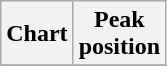<table class="wikitable sortable">
<tr>
<th>Chart</th>
<th>Peak<br>position</th>
</tr>
<tr>
</tr>
</table>
